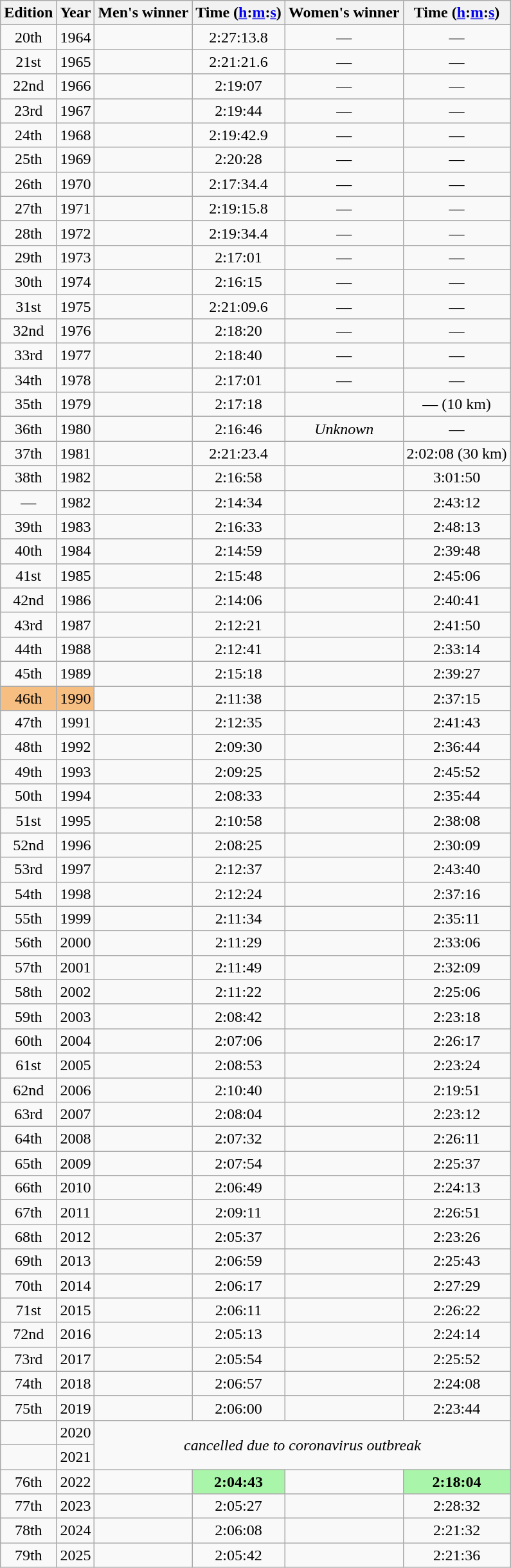<table class="wikitable sortable" style="text-align:center">
<tr>
<th class=unsortable>Edition</th>
<th>Year</th>
<th class=unsortable>Men's winner</th>
<th>Time (<a href='#'>h</a>:<a href='#'>m</a>:<a href='#'>s</a>)</th>
<th class=unsortable>Women's winner</th>
<th>Time (<a href='#'>h</a>:<a href='#'>m</a>:<a href='#'>s</a>)</th>
</tr>
<tr>
<td>20th</td>
<td>1964</td>
<td align=left></td>
<td>2:27:13.8</td>
<td>—</td>
<td>—</td>
</tr>
<tr>
<td>21st</td>
<td>1965</td>
<td align=left></td>
<td>2:21:21.6</td>
<td>—</td>
<td>—</td>
</tr>
<tr>
<td>22nd</td>
<td>1966</td>
<td align=left></td>
<td>2:19:07</td>
<td>—</td>
<td>—</td>
</tr>
<tr>
<td>23rd</td>
<td>1967</td>
<td align=left></td>
<td>2:19:44</td>
<td>—</td>
<td>—</td>
</tr>
<tr>
<td>24th</td>
<td>1968</td>
<td align=left></td>
<td>2:19:42.9</td>
<td>—</td>
<td>—</td>
</tr>
<tr>
<td>25th</td>
<td>1969</td>
<td align=left></td>
<td>2:20:28</td>
<td>—</td>
<td>—</td>
</tr>
<tr>
<td>26th</td>
<td>1970</td>
<td align=left></td>
<td>2:17:34.4</td>
<td>—</td>
<td>—</td>
</tr>
<tr>
<td>27th</td>
<td>1971</td>
<td align=left></td>
<td>2:19:15.8</td>
<td>—</td>
<td>—</td>
</tr>
<tr>
<td>28th</td>
<td>1972</td>
<td align=left></td>
<td>2:19:34.4</td>
<td>—</td>
<td>—</td>
</tr>
<tr>
<td>29th</td>
<td>1973</td>
<td align=left></td>
<td>2:17:01</td>
<td>—</td>
<td>—</td>
</tr>
<tr>
<td>30th</td>
<td>1974</td>
<td align=left></td>
<td>2:16:15</td>
<td>—</td>
<td>—</td>
</tr>
<tr>
<td>31st</td>
<td>1975</td>
<td align=left></td>
<td>2:21:09.6</td>
<td>—</td>
<td>—</td>
</tr>
<tr>
<td>32nd</td>
<td>1976</td>
<td align=left></td>
<td>2:18:20</td>
<td>—</td>
<td>—</td>
</tr>
<tr>
<td>33rd</td>
<td>1977</td>
<td align=left></td>
<td>2:18:40</td>
<td>—</td>
<td>—</td>
</tr>
<tr>
<td>34th</td>
<td>1978</td>
<td align=left></td>
<td>2:17:01</td>
<td>—</td>
<td>—</td>
</tr>
<tr>
<td>35th</td>
<td>1979</td>
<td align=left></td>
<td>2:17:18</td>
<td align=left></td>
<td>— (10 km)</td>
</tr>
<tr>
<td>36th</td>
<td>1980</td>
<td align=left></td>
<td>2:16:46</td>
<td><em>Unknown</em></td>
<td>—</td>
</tr>
<tr>
<td>37th</td>
<td>1981</td>
<td align=left></td>
<td>2:21:23.4</td>
<td align=left></td>
<td>2:02:08 (30 km)</td>
</tr>
<tr>
<td>38th</td>
<td>1982</td>
<td align=left></td>
<td>2:16:58</td>
<td align=left></td>
<td>3:01:50</td>
</tr>
<tr>
<td>—</td>
<td>1982</td>
<td align=left></td>
<td>2:14:34</td>
<td align=left></td>
<td>2:43:12</td>
</tr>
<tr>
<td>39th</td>
<td>1983</td>
<td align=left></td>
<td>2:16:33</td>
<td align=left></td>
<td>2:48:13</td>
</tr>
<tr>
<td>40th</td>
<td>1984</td>
<td align=left></td>
<td>2:14:59</td>
<td align=left></td>
<td>2:39:48</td>
</tr>
<tr>
<td>41st</td>
<td>1985</td>
<td align=left></td>
<td>2:15:48</td>
<td align=left></td>
<td>2:45:06</td>
</tr>
<tr>
<td>42nd</td>
<td>1986</td>
<td align=left></td>
<td>2:14:06</td>
<td align=left></td>
<td>2:40:41</td>
</tr>
<tr>
<td>43rd</td>
<td>1987</td>
<td align=left></td>
<td>2:12:21</td>
<td align=left></td>
<td>2:41:50</td>
</tr>
<tr>
<td>44th</td>
<td>1988</td>
<td align=left></td>
<td>2:12:41</td>
<td align=left></td>
<td>2:33:14</td>
</tr>
<tr>
<td>45th</td>
<td>1989</td>
<td align=left></td>
<td>2:15:18</td>
<td align=left></td>
<td>2:39:27</td>
</tr>
<tr>
<td bgcolor=#F7BE81>46th</td>
<td bgcolor=#F7BE81>1990</td>
<td align=left></td>
<td>2:11:38</td>
<td align=left></td>
<td>2:37:15</td>
</tr>
<tr>
<td>47th</td>
<td>1991</td>
<td align=left></td>
<td>2:12:35</td>
<td align=left></td>
<td>2:41:43</td>
</tr>
<tr>
<td>48th</td>
<td>1992</td>
<td align=left></td>
<td>2:09:30</td>
<td align=left></td>
<td>2:36:44</td>
</tr>
<tr>
<td>49th</td>
<td>1993</td>
<td align=left></td>
<td>2:09:25</td>
<td align=left></td>
<td>2:45:52</td>
</tr>
<tr>
<td>50th</td>
<td>1994</td>
<td align=left></td>
<td>2:08:33</td>
<td align=left></td>
<td>2:35:44</td>
</tr>
<tr>
<td>51st</td>
<td>1995</td>
<td align=left></td>
<td>2:10:58</td>
<td align=left></td>
<td>2:38:08</td>
</tr>
<tr>
<td>52nd</td>
<td>1996</td>
<td align=left></td>
<td>2:08:25</td>
<td align=left></td>
<td>2:30:09</td>
</tr>
<tr>
<td>53rd</td>
<td>1997</td>
<td align=left></td>
<td>2:12:37</td>
<td align=left></td>
<td>2:43:40</td>
</tr>
<tr>
<td>54th</td>
<td>1998</td>
<td align=left></td>
<td>2:12:24</td>
<td align=left></td>
<td>2:37:16</td>
</tr>
<tr>
<td>55th</td>
<td>1999</td>
<td align=left></td>
<td>2:11:34</td>
<td align=left></td>
<td>2:35:11</td>
</tr>
<tr>
<td>56th</td>
<td>2000</td>
<td align=left></td>
<td>2:11:29</td>
<td align=left></td>
<td>2:33:06</td>
</tr>
<tr>
<td>57th</td>
<td>2001</td>
<td align=left></td>
<td>2:11:49</td>
<td align=left></td>
<td>2:32:09</td>
</tr>
<tr>
<td>58th</td>
<td>2002</td>
<td align=left></td>
<td>2:11:22</td>
<td align=left></td>
<td>2:25:06</td>
</tr>
<tr>
<td>59th</td>
<td>2003</td>
<td align=left></td>
<td>2:08:42</td>
<td align=left></td>
<td>2:23:18</td>
</tr>
<tr>
<td>60th</td>
<td>2004</td>
<td align=left></td>
<td>2:07:06</td>
<td align=left></td>
<td>2:26:17</td>
</tr>
<tr>
<td>61st</td>
<td>2005</td>
<td align=left></td>
<td>2:08:53</td>
<td align=left></td>
<td>2:23:24</td>
</tr>
<tr>
<td>62nd</td>
<td>2006</td>
<td align=left></td>
<td>2:10:40</td>
<td align=left></td>
<td>2:19:51</td>
</tr>
<tr>
<td>63rd</td>
<td>2007</td>
<td align=left></td>
<td>2:08:04</td>
<td align=left></td>
<td>2:23:12</td>
</tr>
<tr>
<td>64th</td>
<td>2008</td>
<td align=left></td>
<td>2:07:32</td>
<td align=left></td>
<td>2:26:11</td>
</tr>
<tr>
<td>65th</td>
<td>2009</td>
<td align=left></td>
<td>2:07:54</td>
<td align=left></td>
<td>2:25:37</td>
</tr>
<tr>
<td>66th</td>
<td>2010</td>
<td align=left></td>
<td>2:06:49</td>
<td align=left></td>
<td>2:24:13</td>
</tr>
<tr>
<td>67th</td>
<td>2011</td>
<td align=left></td>
<td>2:09:11</td>
<td align=left></td>
<td>2:26:51</td>
</tr>
<tr>
<td>68th</td>
<td>2012</td>
<td align=left></td>
<td>2:05:37</td>
<td align=left></td>
<td>2:23:26</td>
</tr>
<tr>
<td>69th</td>
<td>2013</td>
<td align=left></td>
<td>2:06:59</td>
<td align=left></td>
<td>2:25:43</td>
</tr>
<tr>
<td>70th</td>
<td>2014</td>
<td align=left></td>
<td>2:06:17</td>
<td align=left></td>
<td>2:27:29</td>
</tr>
<tr>
<td>71st</td>
<td>2015</td>
<td align=left></td>
<td>2:06:11</td>
<td align=left></td>
<td>2:26:22</td>
</tr>
<tr>
<td>72nd</td>
<td>2016</td>
<td align=left></td>
<td>2:05:13</td>
<td align=left></td>
<td>2:24:14</td>
</tr>
<tr>
<td>73rd</td>
<td>2017</td>
<td align=left></td>
<td>2:05:54</td>
<td align=left></td>
<td>2:25:52</td>
</tr>
<tr>
<td>74th</td>
<td>2018</td>
<td align=left></td>
<td>2:06:57</td>
<td align=left></td>
<td>2:24:08</td>
</tr>
<tr>
<td>75th</td>
<td>2019</td>
<td align=left></td>
<td>2:06:00</td>
<td align=left></td>
<td>2:23:44</td>
</tr>
<tr>
<td></td>
<td>2020</td>
<td rowspan=2 colspan="4" align="center"><em>cancelled due to coronavirus outbreak</em></td>
</tr>
<tr>
<td></td>
<td>2021</td>
</tr>
<tr>
<td>76th</td>
<td>2022</td>
<td align=left></td>
<td bgcolor=#A9F5A9><strong>2:04:43</strong></td>
<td align=left></td>
<td bgcolor=#A9F5A9><strong>2:18:04</strong></td>
</tr>
<tr>
<td>77th</td>
<td>2023</td>
<td align=left></td>
<td>2:05:27</td>
<td align=left></td>
<td>2:28:32</td>
</tr>
<tr>
<td>78th</td>
<td>2024</td>
<td align=left></td>
<td>2:06:08</td>
<td align=left></td>
<td>2:21:32</td>
</tr>
<tr>
<td>79th</td>
<td>2025</td>
<td align=left></td>
<td>2:05:42</td>
<td align=left></td>
<td>2:21:36</td>
</tr>
</table>
